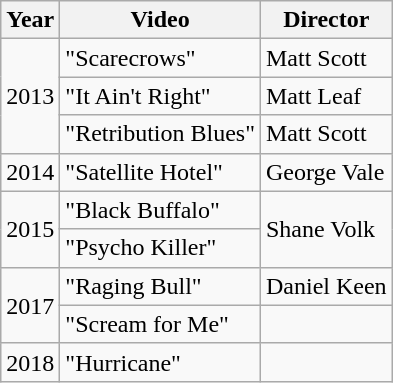<table class="wikitable">
<tr>
<th>Year</th>
<th>Video</th>
<th>Director</th>
</tr>
<tr>
<td rowspan="3">2013</td>
<td>"Scarecrows"</td>
<td>Matt Scott</td>
</tr>
<tr>
<td>"It Ain't Right"</td>
<td>Matt Leaf</td>
</tr>
<tr>
<td>"Retribution Blues"</td>
<td>Matt Scott</td>
</tr>
<tr>
<td>2014</td>
<td>"Satellite Hotel"</td>
<td>George Vale</td>
</tr>
<tr>
<td rowspan="2">2015</td>
<td>"Black Buffalo"</td>
<td rowspan="2">Shane Volk</td>
</tr>
<tr>
<td>"Psycho Killer"</td>
</tr>
<tr>
<td rowspan="2">2017</td>
<td>"Raging Bull"</td>
<td>Daniel Keen</td>
</tr>
<tr>
<td>"Scream for Me"</td>
<td></td>
</tr>
<tr>
<td>2018</td>
<td>"Hurricane"</td>
<td></td>
</tr>
</table>
